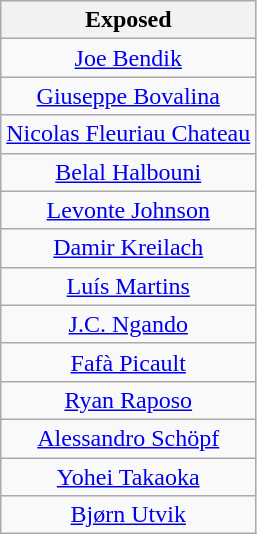<table class="wikitable" style="text-align:center">
<tr>
<th>Exposed</th>
</tr>
<tr>
<td><a href='#'>Joe Bendik</a></td>
</tr>
<tr>
<td><a href='#'>Giuseppe Bovalina</a></td>
</tr>
<tr>
<td><a href='#'>Nicolas Fleuriau Chateau</a></td>
</tr>
<tr>
<td><a href='#'>Belal Halbouni</a></td>
</tr>
<tr>
<td><a href='#'>Levonte Johnson</a></td>
</tr>
<tr>
<td><a href='#'>Damir Kreilach</a></td>
</tr>
<tr>
<td><a href='#'>Luís Martins</a></td>
</tr>
<tr>
<td><a href='#'>J.C. Ngando</a></td>
</tr>
<tr>
<td><a href='#'>Fafà Picault</a></td>
</tr>
<tr>
<td><a href='#'>Ryan Raposo</a></td>
</tr>
<tr>
<td><a href='#'>Alessandro Schöpf</a></td>
</tr>
<tr>
<td><a href='#'>Yohei Takaoka</a></td>
</tr>
<tr>
<td><a href='#'>Bjørn Utvik</a></td>
</tr>
</table>
